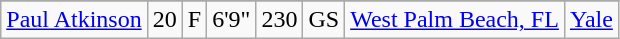<table class="wikitable sortable" border="1" style="text-align:center;">
<tr align=center>
</tr>
<tr>
<td><a href='#'>Paul Atkinson</a></td>
<td>20</td>
<td>F</td>
<td>6'9"</td>
<td>230</td>
<td>GS</td>
<td><a href='#'>West Palm Beach, FL</a></td>
<td><a href='#'>Yale</a></td>
</tr>
</table>
